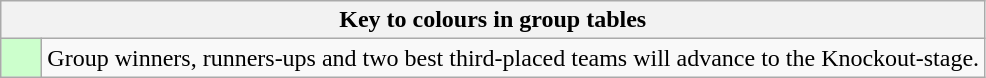<table class="wikitable" style="text-align: center;">
<tr>
<th colspan=2>Key to colours in group tables</th>
</tr>
<tr>
<td style="background:#ccffcc; width: 20px;"></td>
<td style="text-align:left">Group winners, runners-ups and two best third-placed teams will advance to the Knockout-stage.</td>
</tr>
</table>
